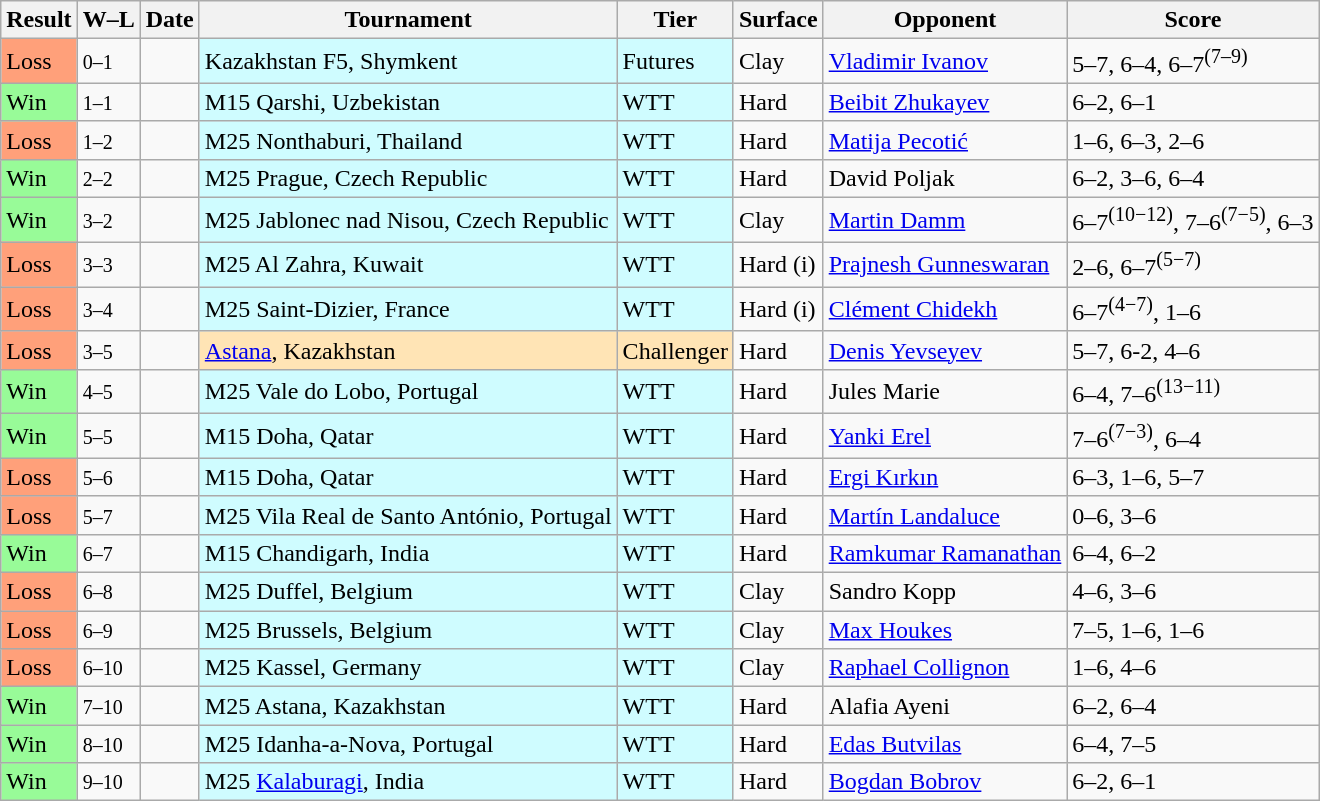<table class="sortable wikitable">
<tr>
<th>Result</th>
<th class="unsortable">W–L</th>
<th>Date</th>
<th>Tournament</th>
<th>Tier</th>
<th>Surface</th>
<th>Opponent</th>
<th class="unsortable">Score</th>
</tr>
<tr>
<td bgcolor=FFA07A>Loss</td>
<td><small>0–1</small></td>
<td></td>
<td style="background:#cffcff;">Kazakhstan F5, Shymkent</td>
<td style="background:#cffcff;">Futures</td>
<td>Clay</td>
<td> <a href='#'>Vladimir Ivanov</a></td>
<td>5–7, 6–4, 6–7<sup>(7–9)</sup></td>
</tr>
<tr>
<td bgcolor=98FB98>Win</td>
<td><small>1–1</small></td>
<td></td>
<td style="background:#cffcff;">M15 Qarshi, Uzbekistan</td>
<td style="background:#cffcff;">WTT</td>
<td>Hard</td>
<td> <a href='#'>Beibit Zhukayev</a></td>
<td>6–2, 6–1</td>
</tr>
<tr>
<td bgcolor=FFA07A>Loss</td>
<td><small>1–2</small></td>
<td></td>
<td style="background:#cffcff;">M25 Nonthaburi, Thailand</td>
<td style="background:#cffcff;">WTT</td>
<td>Hard</td>
<td> <a href='#'>Matija Pecotić</a></td>
<td>1–6, 6–3, 2–6</td>
</tr>
<tr>
<td bgcolor=98fb98>Win</td>
<td><small>2–2</small></td>
<td></td>
<td style="background:#cffcff;">M25 Prague, Czech Republic</td>
<td style="background:#cffcff;">WTT</td>
<td>Hard</td>
<td> David Poljak</td>
<td>6–2, 3–6, 6–4</td>
</tr>
<tr>
<td bgcolor=98fb98>Win</td>
<td><small>3–2</small></td>
<td></td>
<td style="background:#cffcff;">M25 Jablonec nad Nisou, Czech Republic</td>
<td style="background:#cffcff;">WTT</td>
<td>Clay</td>
<td> <a href='#'>Martin Damm</a></td>
<td>6–7<sup>(10−12)</sup>, 7–6<sup>(7−5)</sup>, 6–3</td>
</tr>
<tr>
<td bgcolor=FFA07A>Loss</td>
<td><small>3–3</small></td>
<td></td>
<td style="background:#cffcff;">M25 Al Zahra, Kuwait</td>
<td style="background:#cffcff;">WTT</td>
<td>Hard (i)</td>
<td> <a href='#'>Prajnesh Gunneswaran</a></td>
<td>2–6, 6–7<sup>(5−7)</sup></td>
</tr>
<tr>
<td bgcolor=FFA07A>Loss</td>
<td><small>3–4</small></td>
<td></td>
<td style="background:#cffcff;">M25 Saint-Dizier, France</td>
<td style="background:#cffcff;">WTT</td>
<td>Hard (i)</td>
<td> <a href='#'>Clément Chidekh</a></td>
<td>6–7<sup>(4−7)</sup>, 1–6</td>
</tr>
<tr>
<td bgcolor=FFA07A>Loss</td>
<td><small>3–5</small></td>
<td><a href='#'></a></td>
<td bgcolor=moccasin><a href='#'>Astana</a>, Kazakhstan</td>
<td bgcolor=moccasin>Challenger</td>
<td>Hard</td>
<td> <a href='#'>Denis Yevseyev</a></td>
<td>5–7, 6-2, 4–6</td>
</tr>
<tr>
<td bgcolor=98FB98>Win</td>
<td><small>4–5</small></td>
<td></td>
<td style="background:#cffcff;">M25 Vale do Lobo, Portugal</td>
<td style="background:#cffcff;">WTT</td>
<td>Hard</td>
<td> Jules Marie</td>
<td>6–4, 7–6<sup>(13−11)</sup></td>
</tr>
<tr>
<td bgcolor=98FB98>Win</td>
<td><small>5–5</small></td>
<td></td>
<td style="background:#cffcff;">M15 Doha, Qatar</td>
<td style="background:#cffcff;">WTT</td>
<td>Hard</td>
<td> <a href='#'>Yanki Erel</a></td>
<td>7–6<sup>(7−3)</sup>, 6–4</td>
</tr>
<tr>
<td bgcolor=FFA07A>Loss</td>
<td><small>5–6</small></td>
<td></td>
<td style="background:#cffcff;">M15 Doha, Qatar</td>
<td style="background:#cffcff;">WTT</td>
<td>Hard</td>
<td> <a href='#'>Ergi Kırkın</a></td>
<td>6–3, 1–6, 5–7</td>
</tr>
<tr>
<td bgcolor=FFA07A>Loss</td>
<td><small>5–7</small></td>
<td></td>
<td style="background:#cffcff;">M25 Vila Real de Santo António, Portugal</td>
<td style="background:#cffcff;">WTT</td>
<td>Hard</td>
<td> <a href='#'>Martín Landaluce</a></td>
<td>0–6, 3–6</td>
</tr>
<tr>
<td bgcolor=98FB98>Win</td>
<td><small>6–7</small></td>
<td></td>
<td style="background:#cffcff;">M15 Chandigarh, India</td>
<td style="background:#cffcff;">WTT</td>
<td>Hard</td>
<td> <a href='#'>Ramkumar Ramanathan</a></td>
<td>6–4, 6–2</td>
</tr>
<tr>
<td bgcolor=FFA07A>Loss</td>
<td><small>6–8</small></td>
<td></td>
<td style="background:#cffcff;">M25 Duffel, Belgium</td>
<td style="background:#cffcff;">WTT</td>
<td>Clay</td>
<td> Sandro Kopp</td>
<td>4–6, 3–6</td>
</tr>
<tr>
<td bgcolor=FFA07A>Loss</td>
<td><small>6–9</small></td>
<td></td>
<td style="background:#cffcff;">M25 Brussels, Belgium</td>
<td style="background:#cffcff;">WTT</td>
<td>Clay</td>
<td> <a href='#'>Max Houkes</a></td>
<td>7–5, 1–6, 1–6</td>
</tr>
<tr>
<td bgcolor=FFA07A>Loss</td>
<td><small>6–10</small></td>
<td></td>
<td style="background:#cffcff;">M25 Kassel, Germany</td>
<td style="background:#cffcff;">WTT</td>
<td>Clay</td>
<td> <a href='#'>Raphael Collignon</a></td>
<td>1–6, 4–6</td>
</tr>
<tr>
<td bgcolor=98FB98>Win</td>
<td><small>7–10</small></td>
<td></td>
<td style="background:#cffcff;">M25 Astana, Kazakhstan</td>
<td style="background:#cffcff;">WTT</td>
<td>Hard</td>
<td> Alafia Ayeni</td>
<td>6–2, 6–4</td>
</tr>
<tr>
<td bgcolor=98FB98>Win</td>
<td><small>8–10</small></td>
<td></td>
<td style="background:#cffcff;">M25 Idanha-a-Nova, Portugal</td>
<td style="background:#cffcff;">WTT</td>
<td>Hard</td>
<td> <a href='#'>Edas Butvilas</a></td>
<td>6–4, 7–5</td>
</tr>
<tr>
<td bgcolor= 98FB98>Win</td>
<td><small>9–10</small></td>
<td></td>
<td style="background:#cffcff;">M25 <a href='#'>Kalaburagi</a>, India</td>
<td style="background:#cffcff;">WTT</td>
<td>Hard</td>
<td> <a href='#'>Bogdan Bobrov</a></td>
<td>6–2, 6–1</td>
</tr>
</table>
